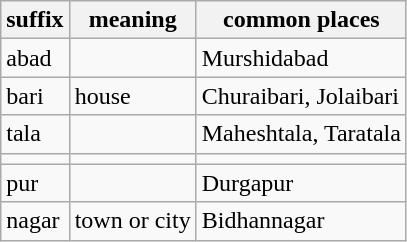<table class="wikitable">
<tr>
<th>suffix</th>
<th>meaning</th>
<th>common places</th>
</tr>
<tr>
<td>abad</td>
<td></td>
<td>Murshidabad</td>
</tr>
<tr>
<td>bari</td>
<td>house</td>
<td>Churaibari, Jolaibari</td>
</tr>
<tr>
<td>tala</td>
<td></td>
<td>Maheshtala, Taratala</td>
</tr>
<tr>
<td></td>
<td></td>
<td></td>
</tr>
<tr>
<td>pur</td>
<td></td>
<td>Durgapur</td>
</tr>
<tr>
<td>nagar</td>
<td>town or city</td>
<td>Bidhannagar</td>
</tr>
</table>
